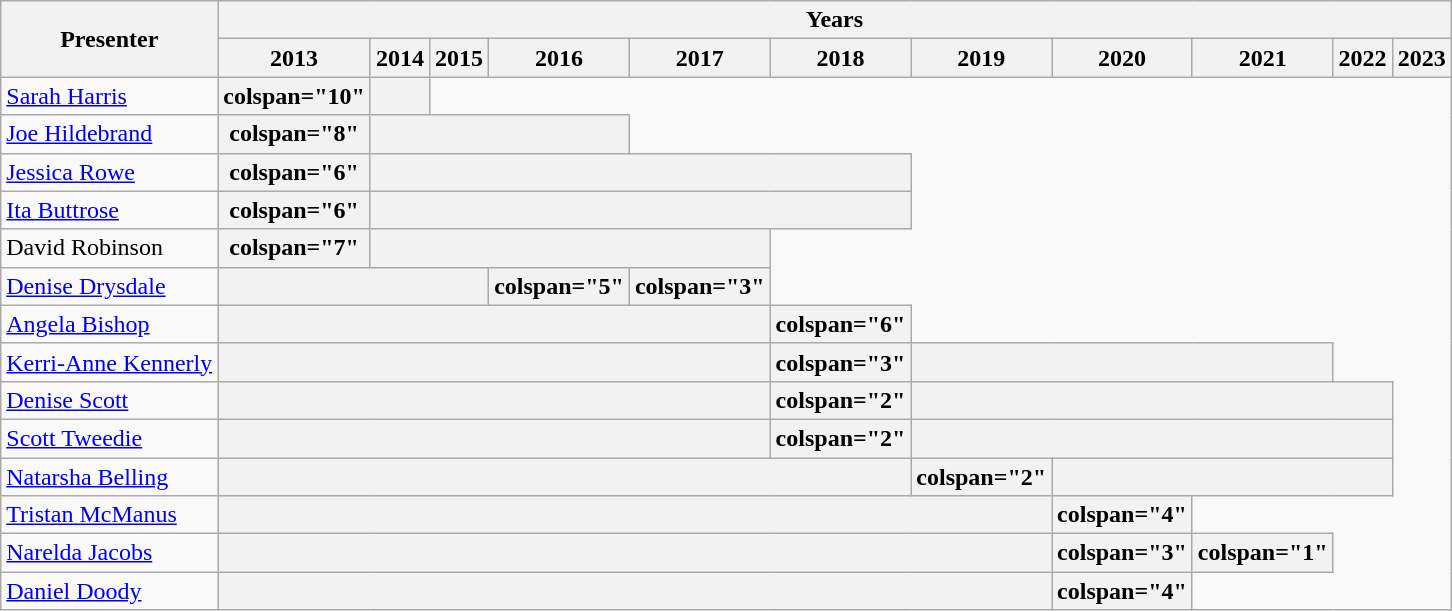<table class="wikitable">
<tr>
<th rowspan="2">Presenter</th>
<th colspan="11">Years</th>
</tr>
<tr>
<th>2013</th>
<th>2014</th>
<th>2015</th>
<th>2016</th>
<th>2017</th>
<th>2018</th>
<th>2019</th>
<th>2020</th>
<th>2021</th>
<th>2022</th>
<th>2023</th>
</tr>
<tr>
<td><a href='#'>Sarah Harris</a></td>
<th>colspan="10" </th>
<th></th>
</tr>
<tr>
<td><a href='#'>Joe Hildebrand</a></td>
<th>colspan="8" </th>
<th colspan="3"></th>
</tr>
<tr>
<td><a href='#'>Jessica Rowe</a></td>
<th>colspan="6" </th>
<th colspan="5"></th>
</tr>
<tr>
<td><a href='#'>Ita Buttrose</a></td>
<th>colspan="6" </th>
<th colspan="5"></th>
</tr>
<tr>
<td>David Robinson</td>
<th>colspan="7" </th>
<th colspan="4"></th>
</tr>
<tr>
<td><a href='#'>Denise Drysdale</a></td>
<th colspan="3"></th>
<th>colspan="5" </th>
<th>colspan="3" </th>
</tr>
<tr>
<td><a href='#'>Angela Bishop</a></td>
<th colspan="5"></th>
<th>colspan="6" </th>
</tr>
<tr>
<td><a href='#'>Kerri-Anne Kennerly</a></td>
<th colspan="5"></th>
<th>colspan="3" </th>
<th colspan="3"></th>
</tr>
<tr>
<td><a href='#'>Denise Scott</a></td>
<th colspan="5"></th>
<th>colspan="2" </th>
<th colspan="4"></th>
</tr>
<tr>
<td><a href='#'>Scott Tweedie</a></td>
<th colspan="5"></th>
<th>colspan="2" </th>
<th colspan="4"></th>
</tr>
<tr>
<td><a href='#'>Natarsha Belling</a></td>
<th colspan="6"></th>
<th>colspan="2" </th>
<th colspan="3"></th>
</tr>
<tr>
<td><a href='#'>Tristan McManus</a></td>
<th colspan="7"></th>
<th>colspan="4" </th>
</tr>
<tr>
<td><a href='#'>Narelda Jacobs</a></td>
<th colspan="7"></th>
<th>colspan="3" </th>
<th>colspan="1" </th>
</tr>
<tr>
<td><a href='#'>Daniel Doody</a></td>
<th colspan="7"></th>
<th>colspan="4" </th>
</tr>
</table>
